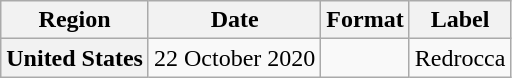<table class="wikitable plainrowheaders" style="text-align:center;">
<tr>
<th>Region</th>
<th>Date</th>
<th>Format</th>
<th>Label</th>
</tr>
<tr>
<th scope="row">United States</th>
<td>22 October 2020</td>
<td></td>
<td>Redrocca</td>
</tr>
</table>
